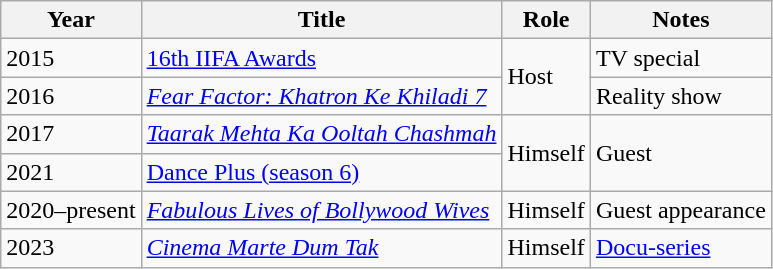<table class="wikitable sortable plainrowheaders">
<tr style="text-align:center;">
<th scope="col">Year</th>
<th scope="col">Title</th>
<th scope="col">Role</th>
<th class="unsortable" scope="col">Notes</th>
</tr>
<tr>
<td>2015</td>
<td scope="row"><a href='#'>16th IIFA Awards</a></td>
<td rowspan="2">Host</td>
<td>TV special</td>
</tr>
<tr>
<td>2016</td>
<td scope="row"><em><a href='#'>Fear Factor: Khatron Ke Khiladi 7</a></em></td>
<td>Reality show</td>
</tr>
<tr>
<td>2017</td>
<td scope="row"><em><a href='#'>Taarak Mehta Ka Ooltah Chashmah</a></em></td>
<td rowspan="2">Himself</td>
<td rowspan="2">Guest</td>
</tr>
<tr>
<td>2021</td>
<td><a href='#'>Dance Plus (season 6)</a></td>
</tr>
<tr>
<td>2020–present</td>
<td><em><a href='#'>Fabulous Lives of Bollywood Wives</a></em></td>
<td>Himself</td>
<td>Guest appearance</td>
</tr>
<tr>
<td>2023</td>
<td><em><a href='#'>Cinema Marte Dum Tak</a></em></td>
<td>Himself</td>
<td><a href='#'>Docu-series</a></td>
</tr>
</table>
